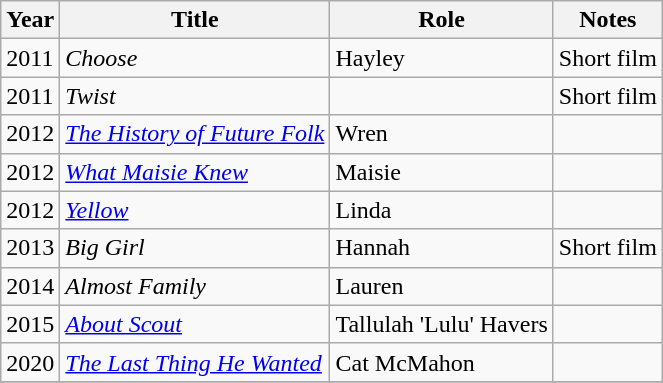<table class="wikitable sortable">
<tr>
<th>Year</th>
<th>Title</th>
<th>Role</th>
<th>Notes</th>
</tr>
<tr>
<td>2011</td>
<td><em>Choose</em></td>
<td>Hayley</td>
<td>Short film</td>
</tr>
<tr>
<td>2011</td>
<td><em>Twist</em></td>
<td></td>
<td>Short film</td>
</tr>
<tr>
<td>2012</td>
<td><em><a href='#'>The History of Future Folk</a></em></td>
<td>Wren</td>
<td></td>
</tr>
<tr>
<td>2012</td>
<td><em><a href='#'>What Maisie Knew</a></em></td>
<td>Maisie</td>
<td></td>
</tr>
<tr>
<td>2012</td>
<td><em><a href='#'>Yellow</a></em></td>
<td>Linda</td>
<td></td>
</tr>
<tr>
<td>2013</td>
<td><em>Big Girl</em></td>
<td>Hannah</td>
<td>Short film</td>
</tr>
<tr>
<td>2014</td>
<td><em>Almost Family</em></td>
<td>Lauren</td>
<td></td>
</tr>
<tr>
<td>2015</td>
<td><em><a href='#'>About Scout</a></em></td>
<td>Tallulah 'Lulu' Havers</td>
<td></td>
</tr>
<tr>
<td>2020</td>
<td><em><a href='#'>The Last Thing He Wanted</a></em></td>
<td>Cat McMahon</td>
<td></td>
</tr>
<tr>
</tr>
</table>
